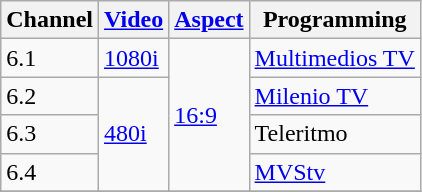<table class="wikitable">
<tr>
<th>Channel</th>
<th><a href='#'>Video</a></th>
<th><a href='#'>Aspect</a></th>
<th>Programming</th>
</tr>
<tr>
<td>6.1</td>
<td rowspan="1"><a href='#'>1080i</a></td>
<td rowspan="4"><a href='#'>16:9</a></td>
<td><a href='#'>Multimedios TV</a></td>
</tr>
<tr>
<td>6.2</td>
<td rowspan="3"><a href='#'>480i</a></td>
<td><a href='#'>Milenio TV</a></td>
</tr>
<tr>
<td>6.3</td>
<td>Teleritmo</td>
</tr>
<tr>
<td>6.4</td>
<td><a href='#'>MVStv</a></td>
</tr>
<tr>
</tr>
</table>
